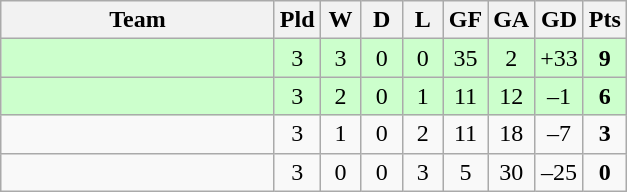<table class="wikitable" style="text-align: center;">
<tr>
<th width="175">Team</th>
<th width="20">Pld</th>
<th width="20">W</th>
<th width="20">D</th>
<th width="20">L</th>
<th width="20">GF</th>
<th width="20">GA</th>
<th width="20">GD</th>
<th width="20">Pts<br></th>
</tr>
<tr align=center bgcolor="ccffcc">
<td style="text-align:left;"></td>
<td>3</td>
<td>3</td>
<td>0</td>
<td>0</td>
<td>35</td>
<td>2</td>
<td>+33</td>
<td><strong>9</strong></td>
</tr>
<tr align=center bgcolor="ccffcc">
<td style="text-align:left;"></td>
<td>3</td>
<td>2</td>
<td>0</td>
<td>1</td>
<td>11</td>
<td>12</td>
<td>–1</td>
<td><strong>6</strong></td>
</tr>
<tr align=center>
<td style="text-align:left;"></td>
<td>3</td>
<td>1</td>
<td>0</td>
<td>2</td>
<td>11</td>
<td>18</td>
<td>–7</td>
<td><strong>3</strong></td>
</tr>
<tr align=center>
<td style="text-align:left;"></td>
<td>3</td>
<td>0</td>
<td>0</td>
<td>3</td>
<td>5</td>
<td>30</td>
<td>–25</td>
<td><strong>0</strong></td>
</tr>
</table>
